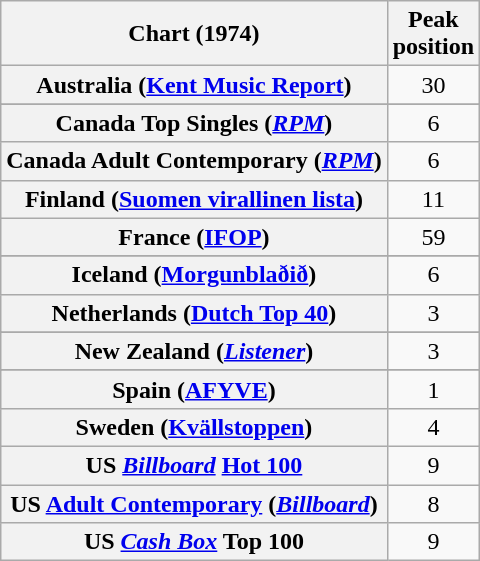<table class="wikitable sortable plainrowheaders">
<tr>
<th>Chart (1974)</th>
<th>Peak<br>position</th>
</tr>
<tr>
<th scope="row">Australia (<a href='#'>Kent Music Report</a>)</th>
<td align="center">30</td>
</tr>
<tr>
</tr>
<tr>
</tr>
<tr>
<th scope="row">Canada Top Singles (<em><a href='#'>RPM</a></em>)</th>
<td style="text-align:center;">6</td>
</tr>
<tr>
<th scope="row">Canada Adult Contemporary (<em><a href='#'>RPM</a></em>)</th>
<td style="text-align:center;">6</td>
</tr>
<tr>
<th scope="row">Finland (<a href='#'>Suomen virallinen lista</a>)</th>
<td style="text-align:center;">11</td>
</tr>
<tr>
<th scope="row">France (<a href='#'>IFOP</a>)</th>
<td style="text-align:center;">59</td>
</tr>
<tr>
</tr>
<tr>
<th scope="row">Iceland (<a href='#'>Morgunblaðið</a>)</th>
<td align="center">6</td>
</tr>
<tr>
<th scope="row">Netherlands (<a href='#'>Dutch Top 40</a>)</th>
<td style="text-align:center;">3</td>
</tr>
<tr>
</tr>
<tr>
<th scope="row">New Zealand (<em><a href='#'>Listener</a></em>)</th>
<td style="text-align:center;">3</td>
</tr>
<tr>
</tr>
<tr>
<th scope="row">Spain (<a href='#'>AFYVE</a>)</th>
<td style="text-align:center;">1</td>
</tr>
<tr>
<th scope="row">Sweden (<a href='#'>Kvällstoppen</a>)</th>
<td style="text-align:center;">4</td>
</tr>
<tr>
<th scope="row">US <em><a href='#'>Billboard</a></em> <a href='#'>Hot 100</a></th>
<td style="text-align:center;">9</td>
</tr>
<tr>
<th scope="row">US <a href='#'>Adult Contemporary</a> (<em><a href='#'>Billboard</a></em>)</th>
<td style="text-align:center;">8</td>
</tr>
<tr>
<th scope="row">US <a href='#'><em>Cash Box</em></a> Top 100</th>
<td align="center">9</td>
</tr>
</table>
